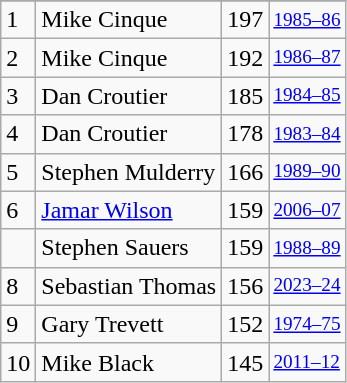<table class="wikitable">
<tr>
</tr>
<tr>
<td>1</td>
<td>Mike Cinque</td>
<td>197</td>
<td style="font-size:80%;"><a href='#'>1985–86</a></td>
</tr>
<tr>
<td>2</td>
<td>Mike Cinque</td>
<td>192</td>
<td style="font-size:80%;"><a href='#'>1986–87</a></td>
</tr>
<tr>
<td>3</td>
<td>Dan Croutier</td>
<td>185</td>
<td style="font-size:80%;"><a href='#'>1984–85</a></td>
</tr>
<tr>
<td>4</td>
<td>Dan Croutier</td>
<td>178</td>
<td style="font-size:80%;"><a href='#'>1983–84</a></td>
</tr>
<tr>
<td>5</td>
<td>Stephen Mulderry</td>
<td>166</td>
<td style="font-size:80%;"><a href='#'>1989–90</a></td>
</tr>
<tr>
<td>6</td>
<td><a href='#'>Jamar Wilson</a></td>
<td>159</td>
<td style="font-size:80%;"><a href='#'>2006–07</a></td>
</tr>
<tr>
<td></td>
<td>Stephen Sauers</td>
<td>159</td>
<td style="font-size:80%;"><a href='#'>1988–89</a></td>
</tr>
<tr>
<td>8</td>
<td>Sebastian Thomas</td>
<td>156</td>
<td style="font-size:80%;"><a href='#'>2023–24</a></td>
</tr>
<tr>
<td>9</td>
<td>Gary Trevett</td>
<td>152</td>
<td style="font-size:80%;"><a href='#'>1974–75</a></td>
</tr>
<tr>
<td>10</td>
<td>Mike Black</td>
<td>145</td>
<td style="font-size:80%;"><a href='#'>2011–12</a></td>
</tr>
</table>
